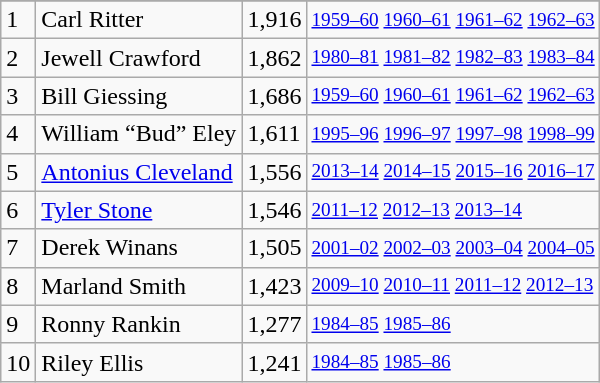<table class="wikitable"92>
<tr>
</tr>
<tr>
<td>1</td>
<td>Carl Ritter</td>
<td>1,916</td>
<td style="font-size:80%;"><a href='#'>1959–60</a> <a href='#'>1960–61</a> <a href='#'>1961–62</a> <a href='#'>1962–63</a></td>
</tr>
<tr>
<td>2</td>
<td>Jewell Crawford</td>
<td>1,862</td>
<td style="font-size:80%;"><a href='#'>1980–81</a> <a href='#'>1981–82</a> <a href='#'>1982–83</a> <a href='#'>1983–84</a></td>
</tr>
<tr>
<td>3</td>
<td>Bill Giessing</td>
<td>1,686</td>
<td style="font-size:80%;"><a href='#'>1959–60</a> <a href='#'>1960–61</a> <a href='#'>1961–62</a> <a href='#'>1962–63</a></td>
</tr>
<tr>
<td>4</td>
<td>William “Bud” Eley</td>
<td>1,611</td>
<td style="font-size:80%;"><a href='#'>1995–96</a> <a href='#'>1996–97</a> <a href='#'>1997–98</a> <a href='#'>1998–99</a></td>
</tr>
<tr>
<td>5</td>
<td><a href='#'>Antonius Cleveland</a></td>
<td>1,556</td>
<td style="font-size:80%;"><a href='#'>2013–14</a> <a href='#'>2014–15</a> <a href='#'>2015–16</a> <a href='#'>2016–17</a></td>
</tr>
<tr>
<td>6</td>
<td><a href='#'>Tyler Stone</a></td>
<td>1,546</td>
<td style="font-size:80%;"><a href='#'>2011–12</a> <a href='#'>2012–13</a> <a href='#'>2013–14</a></td>
</tr>
<tr>
<td>7</td>
<td>Derek Winans</td>
<td>1,505</td>
<td style="font-size:80%;"><a href='#'>2001–02</a> <a href='#'>2002–03</a> <a href='#'>2003–04</a> <a href='#'>2004–05</a></td>
</tr>
<tr>
<td>8</td>
<td>Marland Smith</td>
<td>1,423</td>
<td style="font-size:80%;"><a href='#'>2009–10</a> <a href='#'>2010–11</a> <a href='#'>2011–12</a> <a href='#'>2012–13</a></td>
</tr>
<tr>
<td>9</td>
<td>Ronny Rankin</td>
<td>1,277</td>
<td style="font-size:80%;"><a href='#'>1984–85</a> <a href='#'>1985–86</a></td>
</tr>
<tr>
<td>10</td>
<td>Riley Ellis</td>
<td>1,241</td>
<td style="font-size:80%;"><a href='#'>1984–85</a> <a href='#'>1985–86</a></td>
</tr>
</table>
